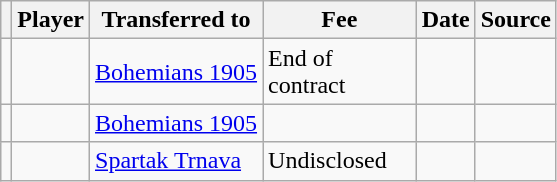<table class="wikitable plainrowheaders sortable">
<tr>
<th></th>
<th scope="col">Player</th>
<th>Transferred to</th>
<th style="width: 95px;">Fee</th>
<th scope="col">Date</th>
<th scope="col">Source</th>
</tr>
<tr>
<td align="center"></td>
<td></td>
<td> <a href='#'>Bohemians 1905</a></td>
<td>End of contract</td>
<td></td>
<td></td>
</tr>
<tr>
<td align="center"></td>
<td></td>
<td> <a href='#'>Bohemians 1905</a></td>
<td></td>
<td></td>
<td></td>
</tr>
<tr>
<td align="center"></td>
<td></td>
<td> <a href='#'>Spartak Trnava</a></td>
<td>Undisclosed</td>
<td></td>
<td></td>
</tr>
</table>
